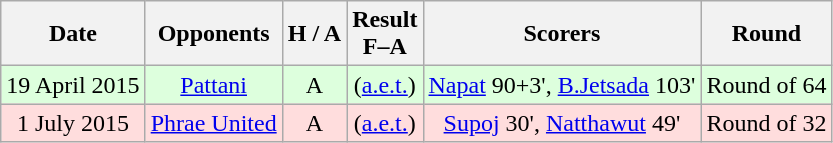<table class="wikitable" style="text-align:center">
<tr>
<th>Date</th>
<th>Opponents</th>
<th>H / A</th>
<th>Result<br>F–A</th>
<th>Scorers</th>
<th>Round</th>
</tr>
<tr bgcolor="#ddffdd">
<td>19 April 2015</td>
<td><a href='#'>Pattani</a></td>
<td>A</td>
<td> (<a href='#'>a.e.t.</a>)<br></td>
<td><a href='#'>Napat</a> 90+3', <a href='#'>B.Jetsada</a> 103'</td>
<td>Round of 64</td>
</tr>
<tr bgcolor="#ffdddd">
<td>1 July 2015</td>
<td><a href='#'>Phrae United</a></td>
<td>A</td>
<td> (<a href='#'>a.e.t.</a>)</td>
<td><a href='#'>Supoj</a> 30', <a href='#'>Natthawut</a> 49'</td>
<td>Round of 32</td>
</tr>
</table>
